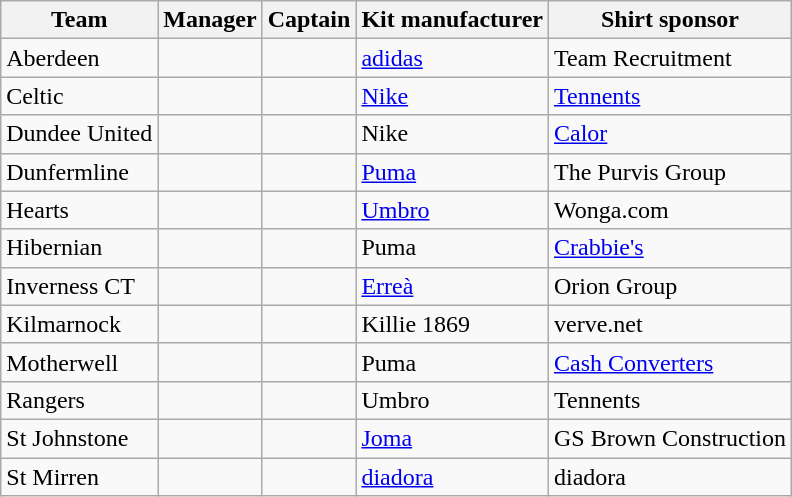<table class="wikitable sortable">
<tr>
<th>Team</th>
<th>Manager</th>
<th>Captain</th>
<th>Kit manufacturer</th>
<th>Shirt sponsor</th>
</tr>
<tr>
<td>Aberdeen</td>
<td></td>
<td></td>
<td><a href='#'>adidas</a></td>
<td>Team Recruitment</td>
</tr>
<tr>
<td>Celtic</td>
<td></td>
<td></td>
<td><a href='#'>Nike</a></td>
<td><a href='#'>Tennents</a></td>
</tr>
<tr>
<td>Dundee United</td>
<td></td>
<td></td>
<td>Nike</td>
<td><a href='#'>Calor</a></td>
</tr>
<tr>
<td>Dunfermline</td>
<td></td>
<td></td>
<td><a href='#'>Puma</a></td>
<td>The Purvis Group</td>
</tr>
<tr>
<td>Hearts</td>
<td></td>
<td></td>
<td><a href='#'>Umbro</a></td>
<td>Wonga.com</td>
</tr>
<tr>
<td>Hibernian</td>
<td></td>
<td></td>
<td>Puma</td>
<td><a href='#'>Crabbie's</a></td>
</tr>
<tr>
<td>Inverness CT</td>
<td></td>
<td></td>
<td><a href='#'>Erreà</a></td>
<td>Orion Group</td>
</tr>
<tr>
<td>Kilmarnock</td>
<td></td>
<td></td>
<td>Killie 1869</td>
<td>verve.net</td>
</tr>
<tr>
<td>Motherwell</td>
<td></td>
<td></td>
<td>Puma</td>
<td><a href='#'>Cash Converters</a></td>
</tr>
<tr>
<td>Rangers</td>
<td></td>
<td></td>
<td>Umbro</td>
<td>Tennents</td>
</tr>
<tr>
<td>St Johnstone</td>
<td></td>
<td></td>
<td><a href='#'>Joma</a></td>
<td>GS Brown Construction</td>
</tr>
<tr>
<td>St Mirren</td>
<td></td>
<td></td>
<td><a href='#'>diadora</a></td>
<td>diadora</td>
</tr>
</table>
